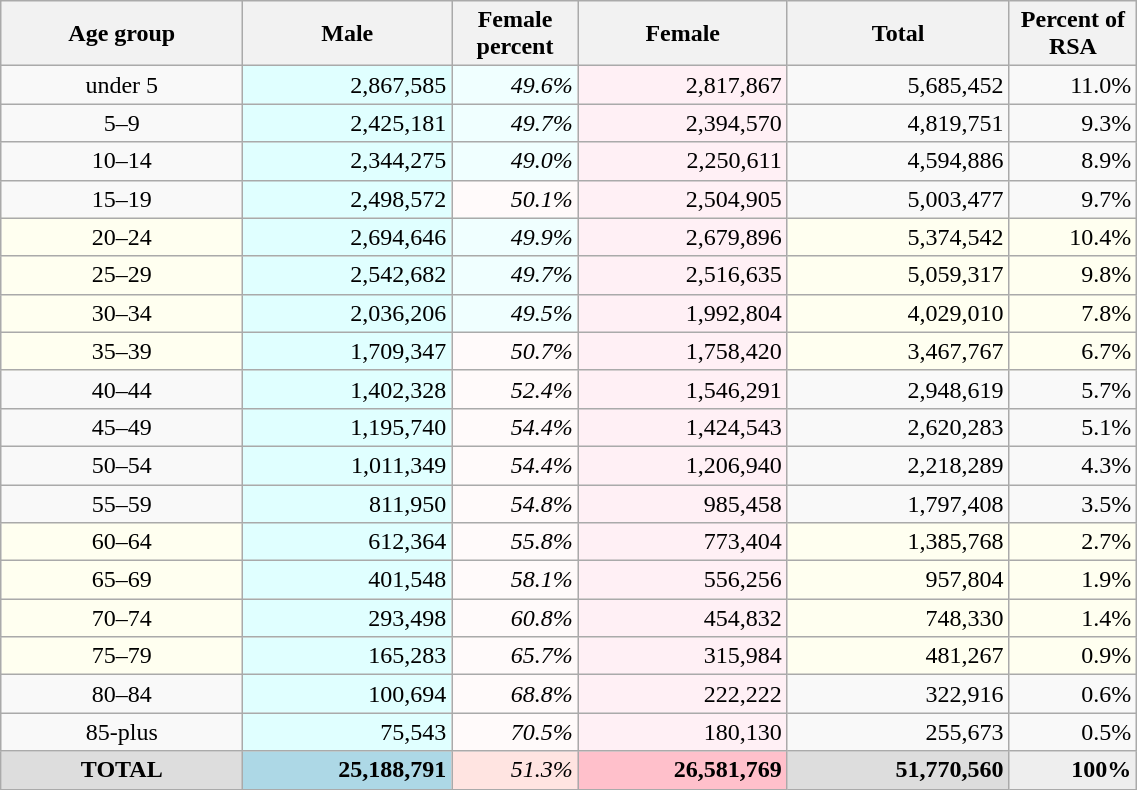<table class="wikitable"  style="text-align:right; width:60%">
<tr>
<th style="width:10%;">Age group</th>
<th style="width:7%;">Male</th>
<th style="width:3%;">Female percent</th>
<th style="width:7%;">Female</th>
<th style="width:8%;">Total</th>
<th style="width:3%;">Percent of RSA</th>
</tr>
<tr>
<td style="text-align:center">under 5</td>
<td style="background:lightcyan">2,867,585</td>
<td style="background:azure"><em>49.6%</em></td>
<td style="background:lavenderblush">2,817,867</td>
<td>5,685,452</td>
<td>11.0%</td>
</tr>
<tr>
<td style="text-align:center">5–9</td>
<td style="background:lightcyan">2,425,181</td>
<td style="background:azure"><em>49.7%</em></td>
<td style="background:lavenderblush">2,394,570</td>
<td>4,819,751</td>
<td>9.3%</td>
</tr>
<tr>
<td style="text-align:center">10–14</td>
<td style="background:lightcyan">2,344,275</td>
<td style="background:azure"><em>49.0%</em></td>
<td style="background:lavenderblush">2,250,611</td>
<td>4,594,886</td>
<td>8.9%</td>
</tr>
<tr>
<td style="text-align:center">15–19</td>
<td style="background:lightcyan">2,498,572</td>
<td style="background:snow"><em>50.1%</em></td>
<td style="background:lavenderblush">2,504,905</td>
<td>5,003,477</td>
<td>9.7%</td>
</tr>
<tr style="background:Ivory">
<td style="text-align:center">20–24</td>
<td style="background:lightcyan">2,694,646</td>
<td style="background:azure"><em>49.9%</em></td>
<td style="background:lavenderblush">2,679,896</td>
<td>5,374,542</td>
<td>10.4%</td>
</tr>
<tr style="background:Ivory">
<td style="text-align:center">25–29</td>
<td style="background:lightcyan">2,542,682</td>
<td style="background:azure"><em>49.7%</em></td>
<td style="background:lavenderblush">2,516,635</td>
<td>5,059,317</td>
<td>9.8%</td>
</tr>
<tr style="background:Ivory">
<td style="text-align:center">30–34</td>
<td style="background:lightcyan">2,036,206</td>
<td style="background:azure"><em>49.5%</em></td>
<td style="background:lavenderblush">1,992,804</td>
<td>4,029,010</td>
<td>7.8%</td>
</tr>
<tr style="background:Ivory">
<td style="text-align:center">35–39</td>
<td style="background:lightcyan">1,709,347</td>
<td style="background:snow"><em>50.7%</em></td>
<td style="background:lavenderblush">1,758,420</td>
<td>3,467,767</td>
<td>6.7%</td>
</tr>
<tr>
<td style="text-align:center">40–44</td>
<td style="background:lightcyan">1,402,328</td>
<td style="background:snow"><em>52.4%</em></td>
<td style="background:lavenderblush">1,546,291</td>
<td>2,948,619</td>
<td>5.7%</td>
</tr>
<tr>
<td style="text-align:center">45–49</td>
<td style="background:lightcyan">1,195,740</td>
<td style="background:snow"><em>54.4%</em></td>
<td style="background:lavenderblush">1,424,543</td>
<td>2,620,283</td>
<td>5.1%</td>
</tr>
<tr>
<td style="text-align:center">50–54</td>
<td style="background:lightcyan">1,011,349</td>
<td style="background:snow"><em>54.4%</em></td>
<td style="background:lavenderblush">1,206,940</td>
<td>2,218,289</td>
<td>4.3%</td>
</tr>
<tr>
<td style="text-align:center">55–59</td>
<td style="background:lightcyan">811,950</td>
<td style="background:snow"><em>54.8%</em></td>
<td style="background:lavenderblush">985,458</td>
<td>1,797,408</td>
<td>3.5%</td>
</tr>
<tr style="background:Ivory">
<td style="text-align:center">60–64</td>
<td style="background:lightcyan">612,364</td>
<td style="background:snow"><em>55.8%</em></td>
<td style="background:lavenderblush">773,404</td>
<td>1,385,768</td>
<td>2.7%</td>
</tr>
<tr style="background:Ivory">
<td style="text-align:center">65–69</td>
<td style="background:lightcyan">401,548</td>
<td style="background:snow"><em>58.1%</em></td>
<td style="background:lavenderblush">556,256</td>
<td>957,804</td>
<td>1.9%</td>
</tr>
<tr style="background:Ivory">
<td style="text-align:center">70–74</td>
<td style="background:lightcyan">293,498</td>
<td style="background:snow"><em>60.8%</em></td>
<td style="background:lavenderblush">454,832</td>
<td>748,330</td>
<td>1.4%</td>
</tr>
<tr style="background:Ivory">
<td style="text-align:center">75–79</td>
<td style="background:lightcyan">165,283</td>
<td style="background:snow"><em>65.7%</em></td>
<td style="background:lavenderblush">315,984</td>
<td>481,267</td>
<td>0.9%</td>
</tr>
<tr>
<td style="text-align:center">80–84</td>
<td style="background:lightcyan">100,694</td>
<td style="background:snow"><em>68.8%</em></td>
<td style="background:lavenderblush">222,222</td>
<td>322,916</td>
<td>0.6%</td>
</tr>
<tr>
<td style="text-align:center">85-plus</td>
<td style="background:lightcyan">75,543</td>
<td style="background:snow"><em>70.5%</em></td>
<td style="background:lavenderblush">180,130</td>
<td>255,673</td>
<td>0.5%</td>
</tr>
<tr>
<td style="text-align:center; background:#ddd;"><strong>TOTAL</strong></td>
<td style="background:lightblue;"><strong>25,188,791</strong></td>
<td style="background:mistyrose;"><em>51.3%</em></td>
<td style="background:pink"><strong>26,581,769</strong></td>
<td style="background:#ddd;"><strong>51,770,560</strong></td>
<td style="background:#eee;"><strong>100%</strong></td>
</tr>
</table>
